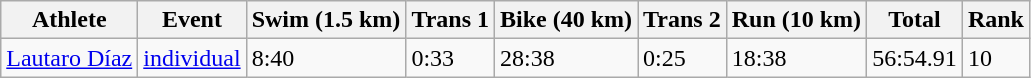<table class="wikitable" border="1">
<tr>
<th>Athlete</th>
<th>Event</th>
<th>Swim (1.5 km)</th>
<th>Trans 1</th>
<th>Bike (40 km)</th>
<th>Trans 2</th>
<th>Run (10 km)</th>
<th>Total</th>
<th>Rank</th>
</tr>
<tr>
<td><a href='#'>Lautaro Díaz</a></td>
<td><a href='#'>individual</a></td>
<td>8:40</td>
<td>0:33</td>
<td>28:38</td>
<td>0:25</td>
<td>18:38</td>
<td>56:54.91</td>
<td>10</td>
</tr>
</table>
